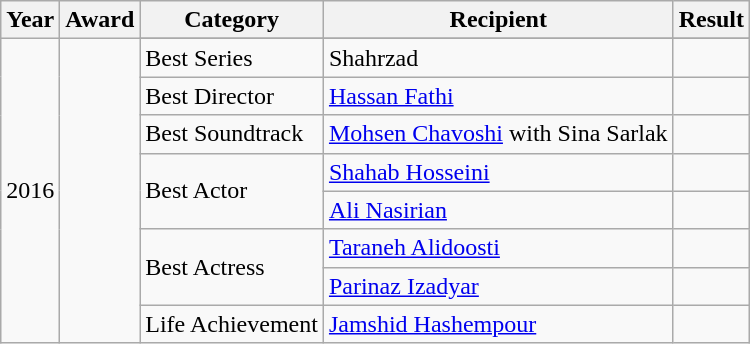<table class="wikitable">
<tr>
<th>Year</th>
<th>Award</th>
<th>Category</th>
<th>Recipient</th>
<th>Result</th>
</tr>
<tr>
<td rowspan="9">2016</td>
<td rowspan="9"></td>
</tr>
<tr>
<td>Best Series</td>
<td>Shahrzad</td>
<td></td>
</tr>
<tr>
<td>Best Director</td>
<td><a href='#'>Hassan Fathi</a></td>
<td></td>
</tr>
<tr>
<td>Best Soundtrack</td>
<td><a href='#'>Mohsen Chavoshi</a> with Sina Sarlak</td>
<td></td>
</tr>
<tr>
<td rowspan=2>Best Actor</td>
<td><a href='#'>Shahab Hosseini</a></td>
<td></td>
</tr>
<tr>
<td><a href='#'>Ali Nasirian</a></td>
<td></td>
</tr>
<tr>
<td rowspan=2>Best Actress</td>
<td><a href='#'>Taraneh Alidoosti</a></td>
<td></td>
</tr>
<tr>
<td><a href='#'>Parinaz Izadyar</a></td>
<td></td>
</tr>
<tr>
<td rowspan=1>Life Achievement</td>
<td><a href='#'>Jamshid Hashempour</a></td>
<td></td>
</tr>
</table>
